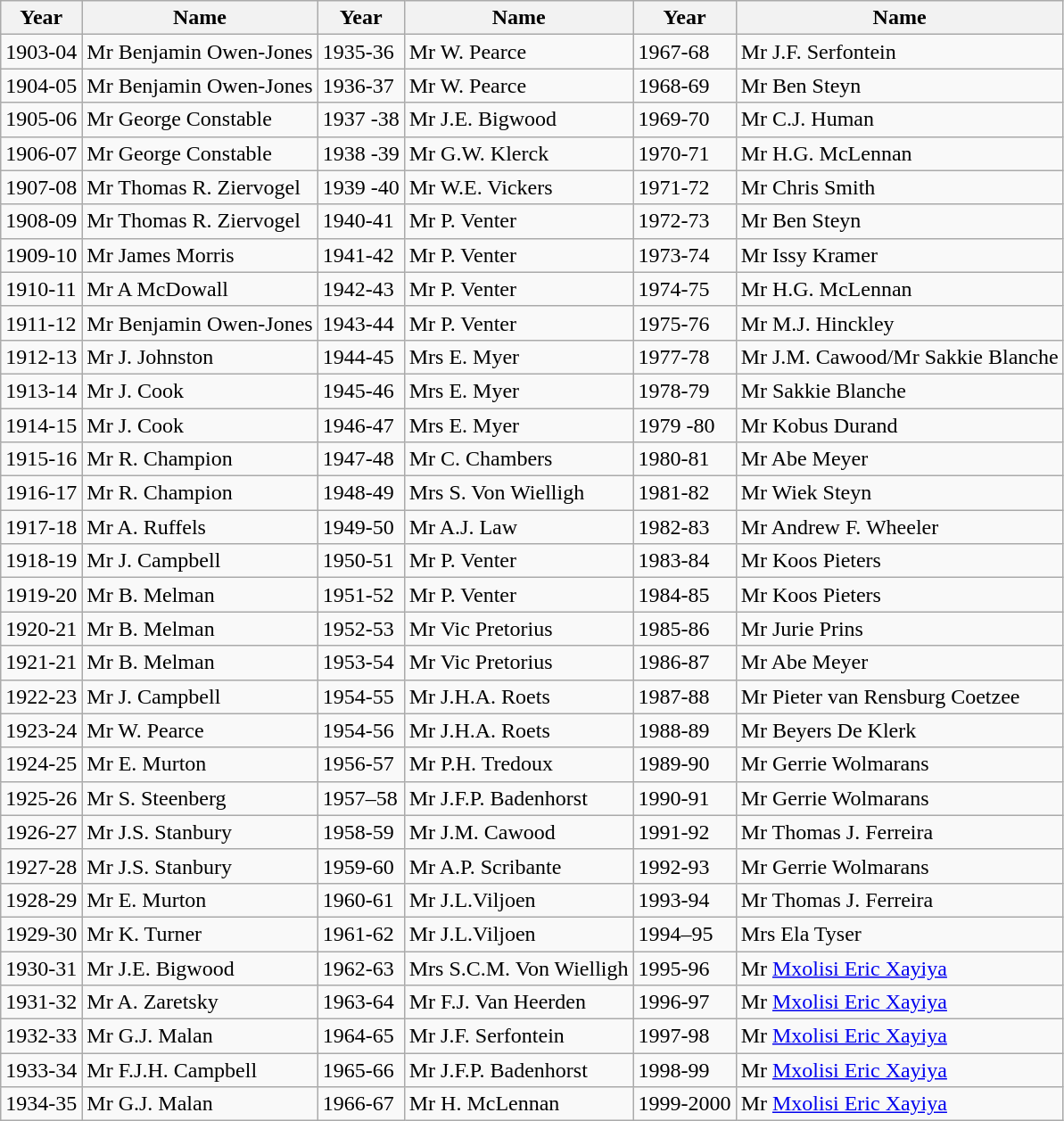<table class="wikitable">
<tr>
<th>Year</th>
<th>Name</th>
<th>Year</th>
<th>Name</th>
<th>Year</th>
<th>Name</th>
</tr>
<tr>
<td>1903-04</td>
<td>Mr Benjamin Owen-Jones</td>
<td>1935-36</td>
<td>Mr W. Pearce</td>
<td>1967-68</td>
<td>Mr J.F. Serfontein</td>
</tr>
<tr>
<td>1904-05</td>
<td>Mr Benjamin Owen-Jones</td>
<td>1936-37</td>
<td>Mr W. Pearce</td>
<td>1968-69</td>
<td>Mr Ben Steyn</td>
</tr>
<tr>
<td>1905-06</td>
<td>Mr George Constable</td>
<td>1937 -38</td>
<td>Mr J.E. Bigwood</td>
<td>1969-70</td>
<td>Mr C.J. Human</td>
</tr>
<tr>
<td>1906-07</td>
<td>Mr George Constable</td>
<td>1938 -39</td>
<td>Mr G.W. Klerck</td>
<td>1970-71</td>
<td>Mr H.G. McLennan</td>
</tr>
<tr>
<td>1907-08</td>
<td>Mr Thomas R. Ziervogel</td>
<td>1939 -40</td>
<td>Mr W.E. Vickers</td>
<td>1971-72</td>
<td>Mr Chris Smith</td>
</tr>
<tr>
<td>1908-09</td>
<td>Mr Thomas R. Ziervogel</td>
<td>1940-41</td>
<td>Mr P. Venter</td>
<td>1972-73</td>
<td>Mr Ben Steyn</td>
</tr>
<tr>
<td>1909-10</td>
<td>Mr James Morris</td>
<td>1941-42</td>
<td>Mr P. Venter</td>
<td>1973-74</td>
<td>Mr Issy Kramer</td>
</tr>
<tr>
<td>1910-11</td>
<td>Mr A McDowall</td>
<td>1942-43</td>
<td>Mr P. Venter</td>
<td>1974-75</td>
<td>Mr H.G. McLennan</td>
</tr>
<tr>
<td>1911-12</td>
<td>Mr Benjamin Owen-Jones</td>
<td>1943-44</td>
<td>Mr P. Venter</td>
<td>1975-76</td>
<td>Mr M.J. Hinckley</td>
</tr>
<tr>
<td>1912-13</td>
<td>Mr J. Johnston</td>
<td>1944-45</td>
<td>Mrs E. Myer</td>
<td>1977-78</td>
<td>Mr J.M. Cawood/Mr Sakkie Blanche</td>
</tr>
<tr>
<td>1913-14</td>
<td>Mr J. Cook</td>
<td>1945-46</td>
<td>Mrs E. Myer</td>
<td>1978-79</td>
<td>Mr Sakkie Blanche</td>
</tr>
<tr>
<td>1914-15</td>
<td>Mr J. Cook</td>
<td>1946-47</td>
<td>Mrs E. Myer</td>
<td>1979 -80</td>
<td>Mr Kobus Durand</td>
</tr>
<tr>
<td>1915-16</td>
<td>Mr R. Champion</td>
<td>1947-48</td>
<td>Mr C. Chambers</td>
<td>1980-81</td>
<td>Mr Abe Meyer</td>
</tr>
<tr>
<td>1916-17</td>
<td>Mr R. Champion</td>
<td>1948-49</td>
<td>Mrs S. Von Wielligh</td>
<td>1981-82</td>
<td>Mr Wiek Steyn</td>
</tr>
<tr>
<td>1917-18</td>
<td>Mr A. Ruffels</td>
<td>1949-50</td>
<td>Mr A.J. Law</td>
<td>1982-83</td>
<td>Mr Andrew F. Wheeler</td>
</tr>
<tr>
<td>1918-19</td>
<td>Mr J. Campbell</td>
<td>1950-51</td>
<td>Mr P. Venter</td>
<td>1983-84</td>
<td>Mr Koos Pieters</td>
</tr>
<tr>
<td>1919-20</td>
<td>Mr B. Melman</td>
<td>1951-52</td>
<td>Mr P. Venter</td>
<td>1984-85</td>
<td>Mr Koos Pieters</td>
</tr>
<tr>
<td>1920-21</td>
<td>Mr B. Melman</td>
<td>1952-53</td>
<td>Mr Vic Pretorius</td>
<td>1985-86</td>
<td>Mr Jurie Prins</td>
</tr>
<tr>
<td>1921-21</td>
<td>Mr B. Melman</td>
<td>1953-54</td>
<td>Mr Vic Pretorius</td>
<td>1986-87</td>
<td>Mr Abe Meyer</td>
</tr>
<tr>
<td>1922-23</td>
<td>Mr J. Campbell</td>
<td>1954-55</td>
<td>Mr J.H.A. Roets</td>
<td>1987-88</td>
<td>Mr Pieter van Rensburg Coetzee</td>
</tr>
<tr>
<td>1923-24</td>
<td>Mr W. Pearce</td>
<td>1954-56</td>
<td>Mr J.H.A. Roets</td>
<td>1988-89</td>
<td>Mr Beyers De Klerk</td>
</tr>
<tr>
<td>1924-25</td>
<td>Mr E. Murton</td>
<td>1956-57</td>
<td>Mr P.H. Tredoux</td>
<td>1989-90</td>
<td>Mr Gerrie Wolmarans</td>
</tr>
<tr>
<td>1925-26</td>
<td>Mr S. Steenberg</td>
<td>1957–58</td>
<td>Mr J.F.P. Badenhorst</td>
<td>1990-91</td>
<td>Mr Gerrie Wolmarans</td>
</tr>
<tr>
<td>1926-27</td>
<td>Mr J.S. Stanbury</td>
<td>1958-59</td>
<td>Mr J.M. Cawood</td>
<td>1991-92</td>
<td>Mr Thomas J. Ferreira</td>
</tr>
<tr>
<td>1927-28</td>
<td>Mr J.S. Stanbury</td>
<td>1959-60</td>
<td>Mr A.P. Scribante</td>
<td>1992-93</td>
<td>Mr Gerrie Wolmarans</td>
</tr>
<tr>
<td>1928-29</td>
<td>Mr E. Murton</td>
<td>1960-61</td>
<td>Mr J.L.Viljoen</td>
<td>1993-94</td>
<td>Mr Thomas J. Ferreira</td>
</tr>
<tr>
<td>1929-30</td>
<td>Mr K. Turner</td>
<td>1961-62</td>
<td>Mr J.L.Viljoen</td>
<td>1994–95</td>
<td>Mrs Ela Tyser</td>
</tr>
<tr>
<td>1930-31</td>
<td>Mr J.E. Bigwood</td>
<td>1962-63</td>
<td>Mrs S.C.M. Von Wielligh</td>
<td>1995-96</td>
<td>Mr <a href='#'>Mxolisi Eric Xayiya</a></td>
</tr>
<tr>
<td>1931-32</td>
<td>Mr A. Zaretsky</td>
<td>1963-64</td>
<td>Mr F.J. Van Heerden</td>
<td>1996-97</td>
<td>Mr <a href='#'>Mxolisi Eric Xayiya</a></td>
</tr>
<tr>
<td>1932-33</td>
<td>Mr G.J. Malan</td>
<td>1964-65</td>
<td>Mr J.F. Serfontein</td>
<td>1997-98</td>
<td>Mr <a href='#'>Mxolisi Eric Xayiya</a></td>
</tr>
<tr>
<td>1933-34</td>
<td>Mr F.J.H. Campbell</td>
<td>1965-66</td>
<td>Mr J.F.P. Badenhorst</td>
<td>1998-99</td>
<td>Mr <a href='#'>Mxolisi Eric Xayiya</a></td>
</tr>
<tr>
<td>1934-35</td>
<td>Mr G.J. Malan</td>
<td>1966-67</td>
<td>Mr H. McLennan</td>
<td>1999-2000</td>
<td>Mr <a href='#'>Mxolisi Eric Xayiya</a></td>
</tr>
</table>
